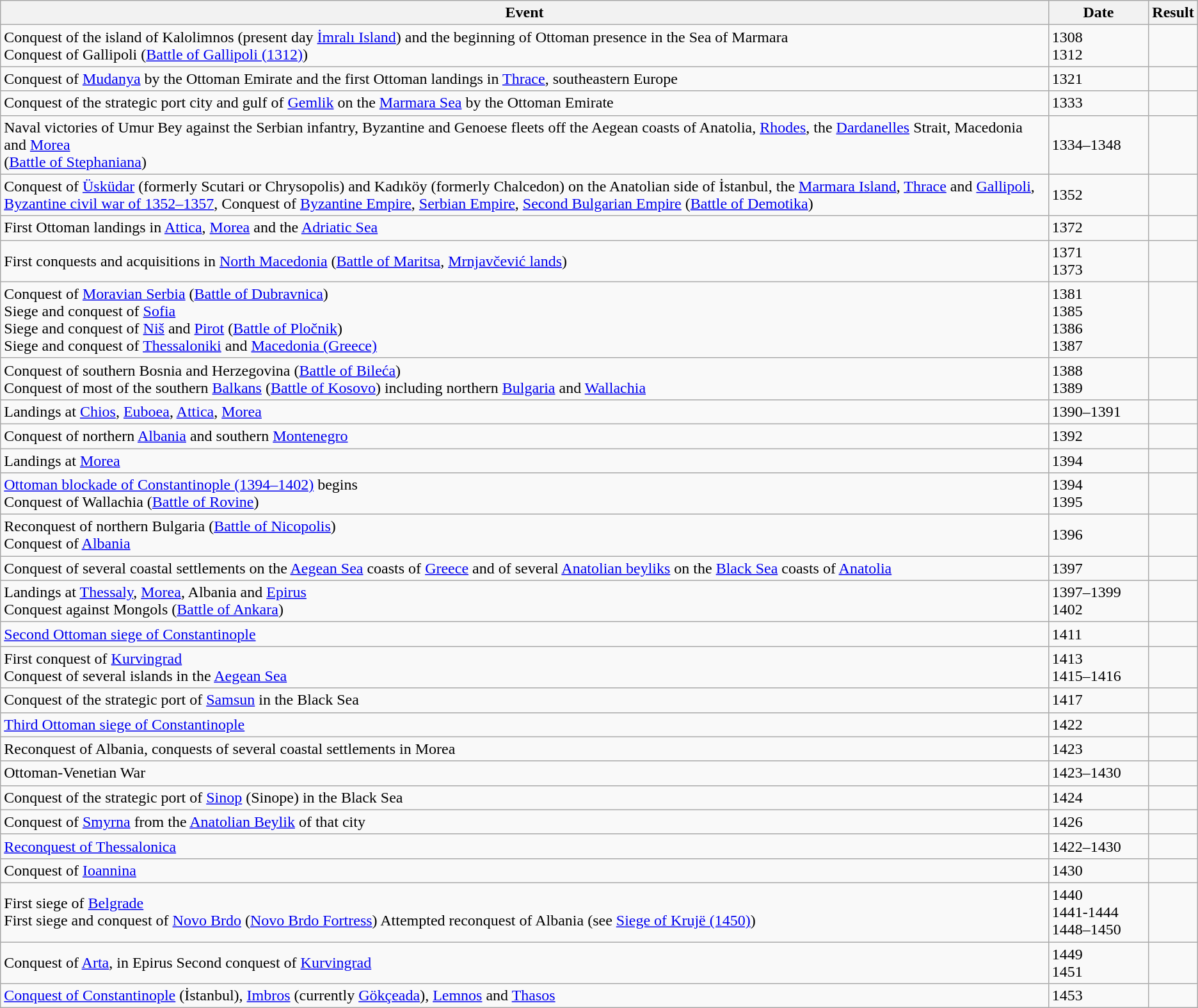<table class="wikitable">
<tr>
<th scope="col">Event</th>
<th scope="col">Date</th>
<th scope="col">Result</th>
</tr>
<tr>
<td>Conquest of the island of Kalolimnos (present day <a href='#'>İmralı Island</a>) and the beginning of Ottoman presence in the Sea of Marmara<br>Conquest of Gallipoli (<a href='#'>Battle of Gallipoli (1312)</a>)</td>
<td>1308<br>1312</td>
<td></td>
</tr>
<tr>
<td>Conquest of <a href='#'>Mudanya</a> by the Ottoman Emirate and the first Ottoman landings in <a href='#'>Thrace</a>, southeastern Europe</td>
<td>1321</td>
<td></td>
</tr>
<tr>
<td>Conquest of the strategic port city and gulf of <a href='#'>Gemlik</a> on the <a href='#'>Marmara Sea</a> by the Ottoman Emirate</td>
<td>1333</td>
<td></td>
</tr>
<tr>
<td>Naval victories of Umur Bey against the Serbian infantry, Byzantine and Genoese fleets off the Aegean coasts of Anatolia, <a href='#'>Rhodes</a>, the <a href='#'>Dardanelles</a> Strait, Macedonia and <a href='#'>Morea</a><br>(<a href='#'>Battle of Stephaniana</a>)</td>
<td>1334–1348</td>
<td></td>
</tr>
<tr>
<td>Conquest of <a href='#'>Üsküdar</a> (formerly Scutari or Chrysopolis) and Kadıköy (formerly Chalcedon) on the Anatolian side of İstanbul, the <a href='#'>Marmara Island</a>, <a href='#'>Thrace</a> and <a href='#'>Gallipoli</a>, <a href='#'>Byzantine civil war of 1352–1357</a>, Conquest of <a href='#'>Byzantine Empire</a>, <a href='#'>Serbian Empire</a>, <a href='#'>Second Bulgarian Empire</a> (<a href='#'>Battle of Demotika</a>)</td>
<td>1352</td>
<td></td>
</tr>
<tr>
<td>First Ottoman landings in <a href='#'>Attica</a>, <a href='#'>Morea</a> and the <a href='#'>Adriatic Sea</a></td>
<td>1372</td>
<td></td>
</tr>
<tr>
<td>First conquests and acquisitions in <a href='#'>North Macedonia</a> (<a href='#'>Battle of Maritsa</a>, <a href='#'>Mrnjavčević lands</a>)</td>
<td>1371<br>1373</td>
<td></td>
</tr>
<tr>
<td>Conquest of <a href='#'>Moravian Serbia</a> (<a href='#'>Battle of Dubravnica</a>)<br>Siege and conquest of <a href='#'>Sofia</a><br>Siege and conquest of <a href='#'>Niš</a> and <a href='#'>Pirot</a> (<a href='#'>Battle of Pločnik</a>)<br>Siege and conquest of <a href='#'>Thessaloniki</a> and <a href='#'>Macedonia (Greece)</a></td>
<td>1381<br>1385<br>1386<br>1387</td>
<td></td>
</tr>
<tr>
<td>Conquest of southern Bosnia and Herzegovina (<a href='#'>Battle of Bileća</a>)<br>Conquest of most of the southern <a href='#'>Balkans</a> (<a href='#'>Battle of Kosovo</a>) including northern <a href='#'>Bulgaria</a> and <a href='#'>Wallachia</a></td>
<td>1388<br>1389</td>
<td></td>
</tr>
<tr>
<td>Landings at <a href='#'>Chios</a>, <a href='#'>Euboea</a>, <a href='#'>Attica</a>, <a href='#'>Morea</a></td>
<td>1390–1391</td>
<td></td>
</tr>
<tr>
<td>Conquest of northern <a href='#'>Albania</a> and southern <a href='#'>Montenegro</a></td>
<td>1392</td>
<td></td>
</tr>
<tr>
<td>Landings at <a href='#'>Morea</a></td>
<td>1394</td>
<td></td>
</tr>
<tr>
<td><a href='#'>Ottoman blockade of Constantinople (1394–1402)</a> begins<br>Conquest of Wallachia (<a href='#'>Battle of Rovine</a>)</td>
<td>1394<br>1395</td>
<td></td>
</tr>
<tr>
<td>Reconquest of northern Bulgaria (<a href='#'>Battle of Nicopolis</a>)<br>Conquest of <a href='#'>Albania</a></td>
<td>1396</td>
<td></td>
</tr>
<tr>
<td>Conquest of several coastal settlements on the <a href='#'>Aegean Sea</a> coasts of <a href='#'>Greece</a> and of several <a href='#'>Anatolian beyliks</a> on the <a href='#'>Black Sea</a> coasts of <a href='#'>Anatolia</a></td>
<td>1397</td>
<td></td>
</tr>
<tr>
<td>Landings at <a href='#'>Thessaly</a>, <a href='#'>Morea</a>, Albania and <a href='#'>Epirus</a><br>Conquest against Mongols (<a href='#'>Battle of Ankara</a>)</td>
<td>1397–1399<br>1402</td>
<td></td>
</tr>
<tr>
<td><a href='#'>Second Ottoman siege of Constantinople</a></td>
<td>1411</td>
<td></td>
</tr>
<tr>
<td>First conquest of <a href='#'>Kurvingrad</a><br>Conquest of several islands in the <a href='#'>Aegean Sea</a></td>
<td>1413<br>1415–1416</td>
<td></td>
</tr>
<tr>
<td>Conquest of the strategic port of <a href='#'>Samsun</a> in the Black Sea</td>
<td>1417</td>
<td></td>
</tr>
<tr>
<td><a href='#'>Third Ottoman siege of Constantinople</a></td>
<td>1422</td>
<td></td>
</tr>
<tr>
<td>Reconquest of Albania, conquests of several coastal settlements in Morea</td>
<td>1423</td>
<td></td>
</tr>
<tr>
<td>Ottoman-Venetian War</td>
<td>1423–1430</td>
<td></td>
</tr>
<tr>
<td>Conquest of the strategic port of <a href='#'>Sinop</a> (Sinope) in the Black Sea</td>
<td>1424</td>
<td></td>
</tr>
<tr>
<td>Conquest of <a href='#'>Smyrna</a> from the <a href='#'>Anatolian Beylik</a> of that city</td>
<td>1426</td>
<td></td>
</tr>
<tr>
<td><a href='#'>Reconquest of Thessalonica</a></td>
<td>1422–1430</td>
<td></td>
</tr>
<tr>
<td>Conquest of <a href='#'>Ioannina</a></td>
<td>1430</td>
<td></td>
</tr>
<tr>
<td>First siege of <a href='#'>Belgrade</a><br>First siege and conquest of <a href='#'>Novo Brdo</a> (<a href='#'>Novo Brdo Fortress</a>)
Attempted reconquest of Albania (see <a href='#'>Siege of Krujë (1450)</a>)</td>
<td>1440<br>1441-1444
1448–1450</td>
<td></td>
</tr>
<tr>
<td>Conquest of <a href='#'>Arta</a>, in Epirus Second conquest of <a href='#'>Kurvingrad</a></td>
<td>1449<br>1451</td>
<td></td>
</tr>
<tr>
<td><a href='#'>Conquest of Constantinople</a> (İstanbul), <a href='#'>Imbros</a> (currently <a href='#'>Gökçeada</a>), <a href='#'>Lemnos</a> and <a href='#'>Thasos</a></td>
<td>1453</td>
<td></td>
</tr>
</table>
